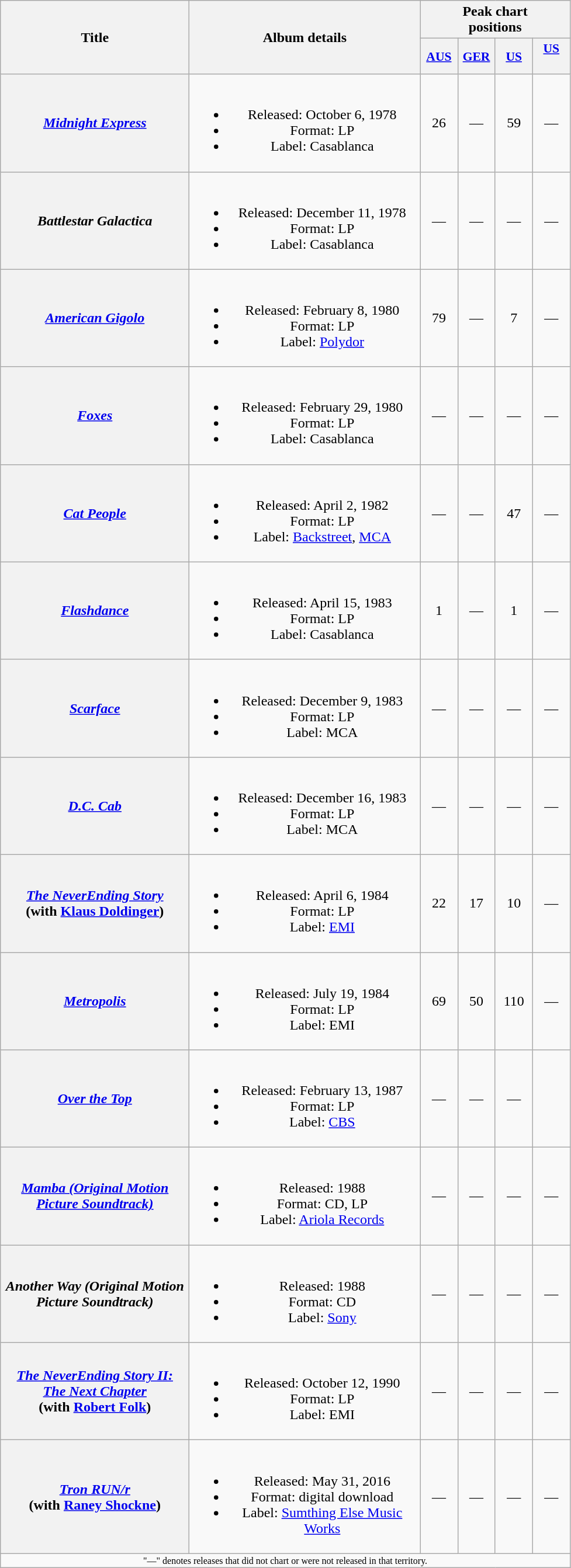<table class="wikitable plainrowheaders" style="text-align:center;">
<tr>
<th scope="col" rowspan="2" style="width:13em;">Title</th>
<th scope="col" rowspan="2" style="width:16em;">Album details</th>
<th scope="col" colspan="4">Peak chart<br>positions</th>
</tr>
<tr>
<th scope="col" style="width:2.5em;font-size:90%;"><a href='#'>AUS</a><br></th>
<th scope="col" style="width:2.5em;font-size:90%;"><a href='#'>GER</a><br></th>
<th scope="col" style="width:2.5em;font-size:90%;"><a href='#'>US</a><br></th>
<th scope="col" style="width:2.5em;font-size:90%;"><a href='#'>US<br></a><br></th>
</tr>
<tr>
<th scope="row"><em><a href='#'>Midnight Express</a></em></th>
<td><br><ul><li>Released: October 6, 1978</li><li>Format: LP</li><li>Label: Casablanca</li></ul></td>
<td>26</td>
<td>—</td>
<td>59</td>
<td>—</td>
</tr>
<tr>
<th scope="row"><em>Battlestar Galactica</em></th>
<td><br><ul><li>Released: December 11, 1978</li><li>Format: LP</li><li>Label: Casablanca</li></ul></td>
<td>—</td>
<td>—</td>
<td>—</td>
<td>—</td>
</tr>
<tr>
<th scope="row"><em><a href='#'>American Gigolo</a></em></th>
<td><br><ul><li>Released: February 8, 1980</li><li>Format: LP</li><li>Label: <a href='#'>Polydor</a></li></ul></td>
<td>79</td>
<td>—</td>
<td>7</td>
<td>—</td>
</tr>
<tr>
<th scope="row"><em><a href='#'>Foxes</a></em></th>
<td><br><ul><li>Released: February 29, 1980</li><li>Format: LP</li><li>Label: Casablanca</li></ul></td>
<td>—</td>
<td>—</td>
<td>—</td>
<td>—</td>
</tr>
<tr>
<th scope="row"><em><a href='#'>Cat People</a></em></th>
<td><br><ul><li>Released: April 2, 1982</li><li>Format: LP</li><li>Label: <a href='#'>Backstreet</a>, <a href='#'>MCA</a></li></ul></td>
<td>—</td>
<td>—</td>
<td>47</td>
<td>—</td>
</tr>
<tr>
<th scope="row"><em><a href='#'>Flashdance</a></em></th>
<td><br><ul><li>Released: April 15, 1983</li><li>Format: LP</li><li>Label: Casablanca</li></ul></td>
<td>1</td>
<td>—</td>
<td>1</td>
<td>—</td>
</tr>
<tr>
<th scope="row"><em><a href='#'>Scarface</a></em></th>
<td><br><ul><li>Released: December 9, 1983</li><li>Format: LP</li><li>Label: MCA</li></ul></td>
<td>—</td>
<td>—</td>
<td>—</td>
<td>—</td>
</tr>
<tr>
<th scope="row"><em><a href='#'>D.C. Cab</a></em></th>
<td><br><ul><li>Released: December 16, 1983</li><li>Format: LP</li><li>Label: MCA</li></ul></td>
<td>—</td>
<td>—</td>
<td>—</td>
<td>—</td>
</tr>
<tr>
<th scope="row"><em><a href='#'>The NeverEnding Story</a></em><br><span>(with <a href='#'>Klaus Doldinger</a>)</span></th>
<td><br><ul><li>Released: April 6, 1984</li><li>Format: LP</li><li>Label: <a href='#'>EMI</a></li></ul></td>
<td>22</td>
<td>17</td>
<td>10</td>
<td>—</td>
</tr>
<tr>
<th scope="row"><em><a href='#'>Metropolis</a></em></th>
<td><br><ul><li>Released: July 19, 1984</li><li>Format: LP</li><li>Label: EMI</li></ul></td>
<td>69</td>
<td>50</td>
<td>110</td>
<td>—</td>
</tr>
<tr>
<th scope="row"><em><a href='#'>Over the Top</a></em></th>
<td><br><ul><li>Released: February 13, 1987</li><li>Format: LP</li><li>Label: <a href='#'>CBS</a></li></ul></td>
<td>—</td>
<td>—</td>
<td>—</td>
<td></td>
</tr>
<tr>
<th scope="row"><em><a href='#'>Mamba (Original Motion Picture Soundtrack)</a></em><br></th>
<td><br><ul><li>Released: 1988</li><li>Format: CD, LP</li><li>Label: <a href='#'>Ariola Records</a></li></ul></td>
<td>—</td>
<td>—</td>
<td>—</td>
<td>—</td>
</tr>
<tr>
<th scope="row"><em>Another Way (Original Motion Picture Soundtrack)</em><br></th>
<td><br><ul><li>Released: 1988</li><li>Format: CD</li><li>Label: <a href='#'>Sony</a></li></ul></td>
<td>—</td>
<td>—</td>
<td>—</td>
<td>—</td>
</tr>
<tr>
<th scope="row"><em><a href='#'>The NeverEnding Story II:<br>The Next Chapter</a></em><br><span>(with <a href='#'>Robert Folk</a>)</span></th>
<td><br><ul><li>Released: October 12, 1990</li><li>Format: LP</li><li>Label: EMI</li></ul></td>
<td>—</td>
<td>—</td>
<td>—</td>
<td>—</td>
</tr>
<tr>
<th scope="row"><em><a href='#'>Tron RUN/r</a></em><br><span>(with <a href='#'>Raney Shockne</a>)</span></th>
<td><br><ul><li>Released: May 31, 2016</li><li>Format: digital download</li><li>Label: <a href='#'>Sumthing Else Music Works</a></li></ul></td>
<td>—</td>
<td>—</td>
<td>—</td>
<td>—</td>
</tr>
<tr>
<td colspan="13" align="center" style="font-size:8pt">"—" denotes releases that did not chart or were not released in that territory.</td>
</tr>
</table>
